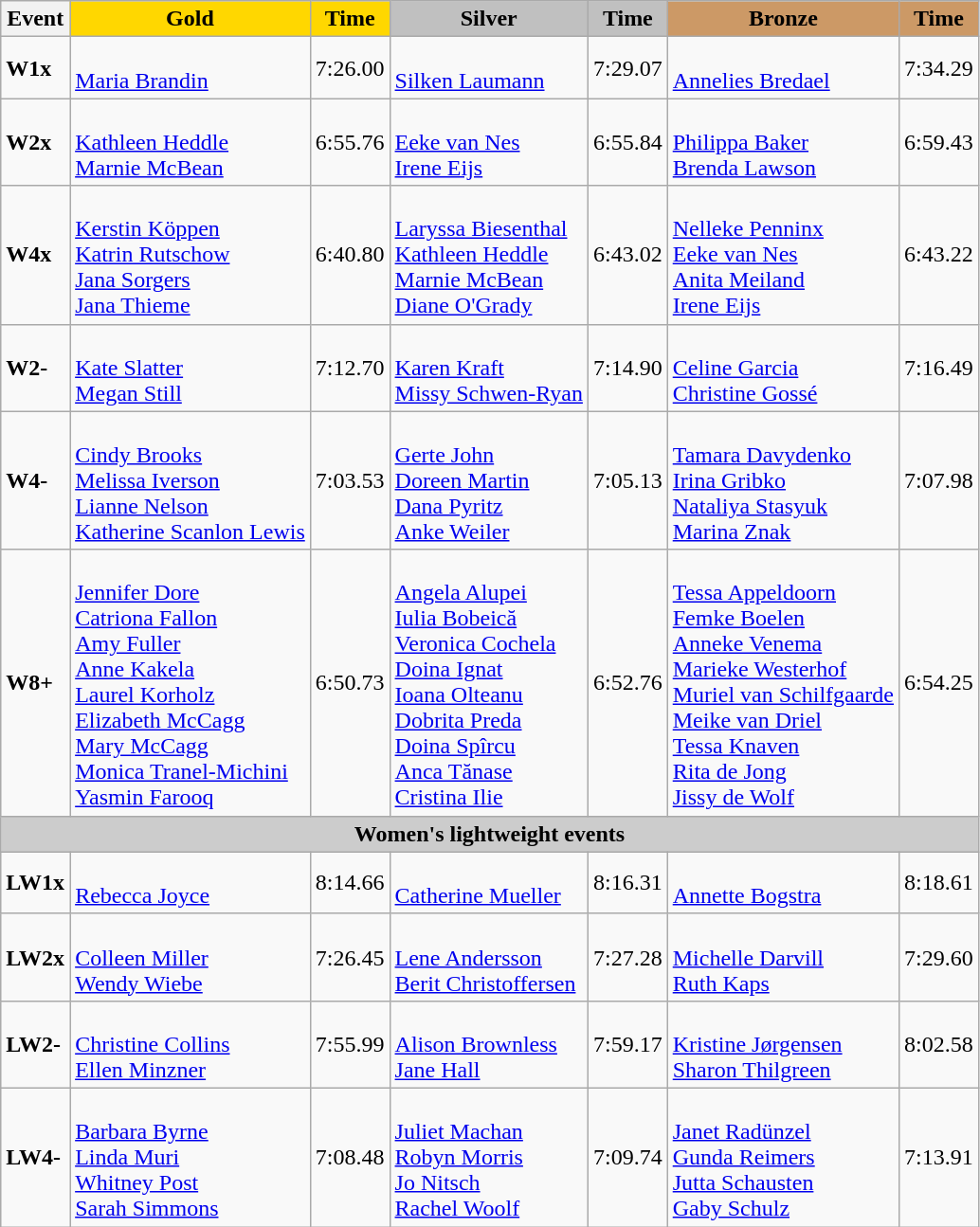<table class="wikitable">
<tr>
<th>Event</th>
<th style="text-align:center;background-color:gold;">Gold</th>
<th style="text-align:center;background-color:gold;">Time</th>
<th style="text-align:center;background-color:silver;">Silver</th>
<th style="text-align:center;background-color:silver;">Time</th>
<th style="text-align:center;background-color:#CC9966;">Bronze</th>
<th style="text-align:center;background-color:#CC9966;">Time</th>
</tr>
<tr>
<td><strong>W1x</strong></td>
<td> <br> <a href='#'>Maria Brandin</a></td>
<td>7:26.00</td>
<td> <br> <a href='#'>Silken Laumann</a></td>
<td>7:29.07</td>
<td> <br> <a href='#'>Annelies Bredael</a></td>
<td>7:34.29</td>
</tr>
<tr>
<td><strong>W2x</strong></td>
<td> <br> <a href='#'>Kathleen Heddle</a> <br> <a href='#'>Marnie McBean</a></td>
<td>6:55.76</td>
<td> <br> <a href='#'>Eeke van Nes</a> <br> <a href='#'>Irene Eijs</a></td>
<td>6:55.84</td>
<td> <br> <a href='#'>Philippa Baker</a> <br> <a href='#'>Brenda Lawson</a></td>
<td>6:59.43</td>
</tr>
<tr>
<td><strong>W4x</strong></td>
<td> <br> <a href='#'>Kerstin Köppen</a> <br> <a href='#'>Katrin Rutschow</a> <br> <a href='#'>Jana Sorgers</a> <br> <a href='#'>Jana Thieme</a></td>
<td>6:40.80</td>
<td> <br> <a href='#'>Laryssa Biesenthal</a> <br> <a href='#'>Kathleen Heddle</a> <br> <a href='#'>Marnie McBean</a> <br> <a href='#'>Diane O'Grady</a></td>
<td>6:43.02</td>
<td> <br> <a href='#'>Nelleke Penninx</a> <br> <a href='#'>Eeke van Nes</a> <br> <a href='#'>Anita Meiland</a> <br> <a href='#'>Irene Eijs</a></td>
<td>6:43.22</td>
</tr>
<tr>
<td><strong>W2-</strong></td>
<td> <br> <a href='#'>Kate Slatter</a> <br> <a href='#'>Megan Still</a></td>
<td>7:12.70</td>
<td> <br> <a href='#'>Karen Kraft</a> <br> <a href='#'>Missy Schwen-Ryan</a></td>
<td>7:14.90</td>
<td> <br> <a href='#'>Celine Garcia</a> <br> <a href='#'>Christine Gossé</a></td>
<td>7:16.49</td>
</tr>
<tr>
<td><strong>W4-</strong></td>
<td> <br> <a href='#'>Cindy Brooks</a> <br> <a href='#'>Melissa Iverson</a> <br> <a href='#'>Lianne Nelson</a> <br> <a href='#'>Katherine Scanlon Lewis</a></td>
<td>7:03.53</td>
<td> <br> <a href='#'>Gerte John</a> <br> <a href='#'>Doreen Martin</a> <br> <a href='#'>Dana Pyritz</a> <br> <a href='#'>Anke Weiler</a></td>
<td>7:05.13</td>
<td> <br> <a href='#'>Tamara Davydenko</a> <br> <a href='#'>Irina Gribko</a> <br> <a href='#'>Nataliya Stasyuk</a> <br> <a href='#'>Marina Znak</a></td>
<td>7:07.98</td>
</tr>
<tr>
<td><strong>W8+</strong></td>
<td> <br> <a href='#'>Jennifer Dore</a> <br> <a href='#'>Catriona Fallon</a> <br> <a href='#'>Amy Fuller</a> <br> <a href='#'>Anne Kakela</a> <br> <a href='#'>Laurel Korholz</a> <br> <a href='#'>Elizabeth McCagg</a> <br> <a href='#'>Mary McCagg</a> <br> <a href='#'>Monica Tranel-Michini</a> <br> <a href='#'>Yasmin Farooq</a></td>
<td>6:50.73</td>
<td> <br> <a href='#'>Angela Alupei</a> <br> <a href='#'>Iulia Bobeică</a> <br> <a href='#'>Veronica Cochela</a> <br> <a href='#'>Doina Ignat</a> <br> <a href='#'>Ioana Olteanu</a> <br> <a href='#'>Dobrita Preda</a> <br> <a href='#'>Doina Spîrcu</a> <br> <a href='#'>Anca Tănase</a> <br> <a href='#'>Cristina Ilie</a></td>
<td>6:52.76</td>
<td> <br> <a href='#'>Tessa Appeldoorn</a> <br> <a href='#'>Femke Boelen</a> <br> <a href='#'>Anneke Venema</a> <br> <a href='#'>Marieke Westerhof</a> <br> <a href='#'>Muriel van Schilfgaarde</a> <br> <a href='#'>Meike van Driel</a> <br> <a href='#'>Tessa Knaven</a> <br> <a href='#'>Rita de Jong</a> <br> <a href='#'>Jissy de Wolf</a></td>
<td>6:54.25</td>
</tr>
<tr>
<th colspan="7" style="background-color:#CCC;">Women's lightweight events</th>
</tr>
<tr>
<td><strong>LW1x</strong></td>
<td> <br> <a href='#'>Rebecca Joyce</a></td>
<td>8:14.66</td>
<td> <br> <a href='#'>Catherine Mueller</a></td>
<td>8:16.31</td>
<td> <br> <a href='#'>Annette Bogstra</a></td>
<td>8:18.61</td>
</tr>
<tr>
<td><strong>LW2x</strong></td>
<td> <br> <a href='#'>Colleen Miller</a> <br> <a href='#'>Wendy Wiebe</a></td>
<td>7:26.45</td>
<td> <br> <a href='#'>Lene Andersson</a> <br> <a href='#'>Berit Christoffersen</a></td>
<td>7:27.28</td>
<td> <br> <a href='#'>Michelle Darvill</a> <br> <a href='#'>Ruth Kaps</a></td>
<td>7:29.60</td>
</tr>
<tr>
<td><strong>LW2-</strong></td>
<td> <br> <a href='#'>Christine Collins</a> <br> <a href='#'>Ellen Minzner</a></td>
<td>7:55.99</td>
<td> <br> <a href='#'>Alison Brownless</a> <br> <a href='#'>Jane Hall</a></td>
<td>7:59.17</td>
<td> <br> <a href='#'>Kristine Jørgensen</a> <br> <a href='#'>Sharon Thilgreen</a></td>
<td>8:02.58</td>
</tr>
<tr>
<td><strong>LW4-</strong></td>
<td> <br> <a href='#'>Barbara Byrne</a> <br> <a href='#'>Linda Muri</a> <br> <a href='#'>Whitney Post</a> <br> <a href='#'>Sarah Simmons</a></td>
<td>7:08.48</td>
<td> <br> <a href='#'>Juliet Machan</a> <br> <a href='#'>Robyn Morris</a> <br> <a href='#'>Jo Nitsch</a> <br> <a href='#'>Rachel Woolf</a></td>
<td>7:09.74</td>
<td> <br> <a href='#'>Janet Radünzel</a> <br> <a href='#'>Gunda Reimers</a> <br> <a href='#'>Jutta Schausten</a> <br> <a href='#'>Gaby Schulz</a></td>
<td>7:13.91</td>
</tr>
</table>
